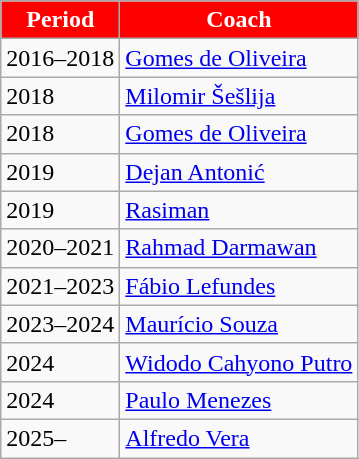<table class="wikitable" style="font-size:100%;">
<tr>
<th style="color:white; background:red;">Period</th>
<th style="color:white; background:red;">Coach</th>
</tr>
<tr>
<td>2016–2018</td>
<td> <a href='#'>Gomes de Oliveira</a></td>
</tr>
<tr>
<td>2018</td>
<td> <a href='#'>Milomir Šešlija</a></td>
</tr>
<tr>
<td>2018</td>
<td> <a href='#'>Gomes de Oliveira</a></td>
</tr>
<tr>
<td>2019</td>
<td> <a href='#'>Dejan Antonić</a></td>
</tr>
<tr>
<td>2019</td>
<td> <a href='#'>Rasiman</a></td>
</tr>
<tr>
<td>2020–2021</td>
<td> <a href='#'>Rahmad Darmawan</a></td>
</tr>
<tr>
<td>2021–2023</td>
<td> <a href='#'>Fábio Lefundes</a></td>
</tr>
<tr>
<td>2023–2024</td>
<td> <a href='#'>Maurício Souza</a></td>
</tr>
<tr>
<td>2024</td>
<td> <a href='#'>Widodo Cahyono Putro</a></td>
</tr>
<tr>
<td>2024</td>
<td> <a href='#'>Paulo Menezes</a></td>
</tr>
<tr>
<td>2025–</td>
<td> <a href='#'>Alfredo Vera</a></td>
</tr>
</table>
